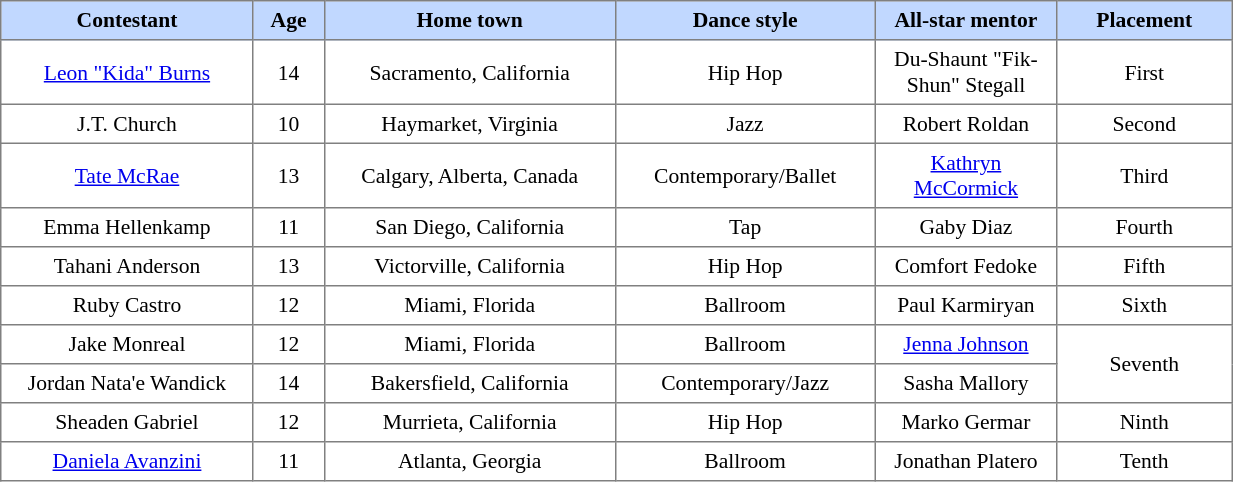<table border="1" cellpadding="4" cellspacing="0" style="text-align:center; font-size:90%; border-collapse:collapse; width:65%;">
<tr style="background:#C1D8FF;">
<th style="width:13%;">Contestant</th>
<th style="width:3%; text-align:center;">Age</th>
<th style="width:15%;">Home town</th>
<th style="width:9%;">Dance style</th>
<th style="width:9%;">All-star mentor</th>
<th style="width:9%;">Placement</th>
</tr>
<tr>
<td><a href='#'>Leon "Kida" Burns</a></td>
<td>14</td>
<td>Sacramento, California</td>
<td>Hip Hop</td>
<td>Du-Shaunt "Fik-Shun" Stegall</td>
<td>First</td>
</tr>
<tr>
<td>J.T. Church</td>
<td>10</td>
<td>Haymarket, Virginia</td>
<td>Jazz</td>
<td>Robert Roldan</td>
<td>Second</td>
</tr>
<tr>
<td><a href='#'>Tate McRae</a></td>
<td>13</td>
<td>Calgary, Alberta, Canada</td>
<td>Contemporary/Ballet</td>
<td><a href='#'>Kathryn McCormick</a></td>
<td>Third</td>
</tr>
<tr>
<td>Emma Hellenkamp</td>
<td>11</td>
<td>San Diego, California</td>
<td>Tap</td>
<td>Gaby Diaz</td>
<td>Fourth</td>
</tr>
<tr>
<td>Tahani Anderson</td>
<td>13</td>
<td>Victorville, California</td>
<td>Hip Hop</td>
<td>Comfort Fedoke</td>
<td>Fifth</td>
</tr>
<tr>
<td>Ruby Castro</td>
<td>12</td>
<td>Miami, Florida</td>
<td>Ballroom</td>
<td>Paul Karmiryan</td>
<td>Sixth</td>
</tr>
<tr>
<td>Jake Monreal</td>
<td>12</td>
<td>Miami, Florida</td>
<td>Ballroom</td>
<td><a href='#'>Jenna Johnson</a></td>
<td rowspan=2>Seventh</td>
</tr>
<tr>
<td>Jordan Nata'e Wandick</td>
<td>14</td>
<td>Bakersfield, California</td>
<td>Contemporary/Jazz</td>
<td>Sasha Mallory</td>
</tr>
<tr>
<td>Sheaden Gabriel</td>
<td>12</td>
<td>Murrieta, California</td>
<td>Hip Hop</td>
<td>Marko Germar</td>
<td>Ninth</td>
</tr>
<tr>
<td><a href='#'>Daniela Avanzini</a></td>
<td>11</td>
<td>Atlanta, Georgia</td>
<td>Ballroom</td>
<td>Jonathan Platero</td>
<td>Tenth</td>
</tr>
</table>
